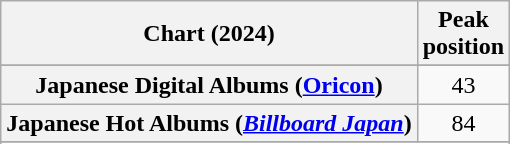<table class="wikitable sortable plainrowheaders" style="text-align:center">
<tr>
<th scope="col">Chart (2024)</th>
<th scope="col">Peak<br>position</th>
</tr>
<tr>
</tr>
<tr>
</tr>
<tr>
</tr>
<tr>
</tr>
<tr>
</tr>
<tr>
</tr>
<tr>
</tr>
<tr>
</tr>
<tr>
</tr>
<tr>
</tr>
<tr>
<th scope="row">Japanese Digital Albums (<a href='#'>Oricon</a>)</th>
<td>43</td>
</tr>
<tr>
<th scope="row">Japanese Hot Albums (<em><a href='#'>Billboard Japan</a></em>)</th>
<td>84</td>
</tr>
<tr>
</tr>
<tr>
</tr>
<tr>
</tr>
<tr>
</tr>
<tr>
</tr>
<tr>
</tr>
<tr>
</tr>
<tr>
</tr>
<tr>
</tr>
</table>
